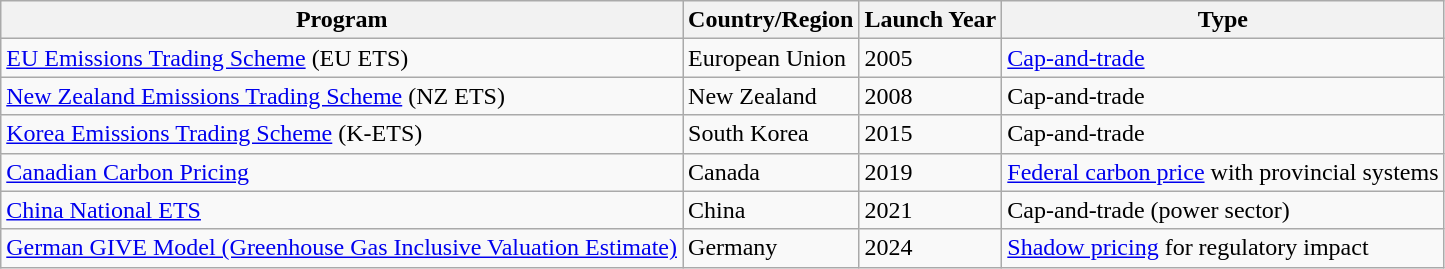<table class="wikitable">
<tr>
<th>Program</th>
<th>Country/Region</th>
<th>Launch Year</th>
<th>Type</th>
</tr>
<tr>
<td><a href='#'>EU Emissions Trading Scheme</a> (EU ETS)</td>
<td>European Union</td>
<td>2005</td>
<td><a href='#'>Cap-and-trade</a></td>
</tr>
<tr>
<td><a href='#'>New Zealand Emissions Trading Scheme</a> (NZ ETS)</td>
<td>New Zealand</td>
<td>2008</td>
<td>Cap-and-trade</td>
</tr>
<tr>
<td><a href='#'>Korea Emissions Trading Scheme</a> (K-ETS)</td>
<td>South Korea</td>
<td>2015</td>
<td>Cap-and-trade</td>
</tr>
<tr>
<td><a href='#'>Canadian Carbon Pricing</a></td>
<td>Canada</td>
<td>2019</td>
<td><a href='#'>Federal carbon price</a> with provincial systems</td>
</tr>
<tr>
<td><a href='#'>China National ETS</a></td>
<td>China</td>
<td>2021</td>
<td>Cap-and-trade (power sector)</td>
</tr>
<tr>
<td><a href='#'>German GIVE Model (Greenhouse Gas Inclusive Valuation Estimate)</a></td>
<td>Germany</td>
<td>2024</td>
<td><a href='#'>Shadow pricing</a> for regulatory impact</td>
</tr>
</table>
